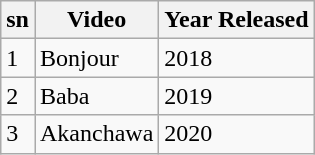<table class="wikitable sortable">
<tr>
<th>sn</th>
<th>Video</th>
<th>Year Released</th>
</tr>
<tr>
<td>1</td>
<td>Bonjour</td>
<td>2018</td>
</tr>
<tr>
<td>2</td>
<td>Baba</td>
<td>2019</td>
</tr>
<tr>
<td>3</td>
<td>Akanchawa</td>
<td>2020</td>
</tr>
</table>
